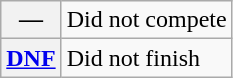<table class="wikitable">
<tr>
<th scope="row">—</th>
<td>Did not compete</td>
</tr>
<tr>
<th scope="row"><a href='#'>DNF</a></th>
<td>Did not finish</td>
</tr>
</table>
